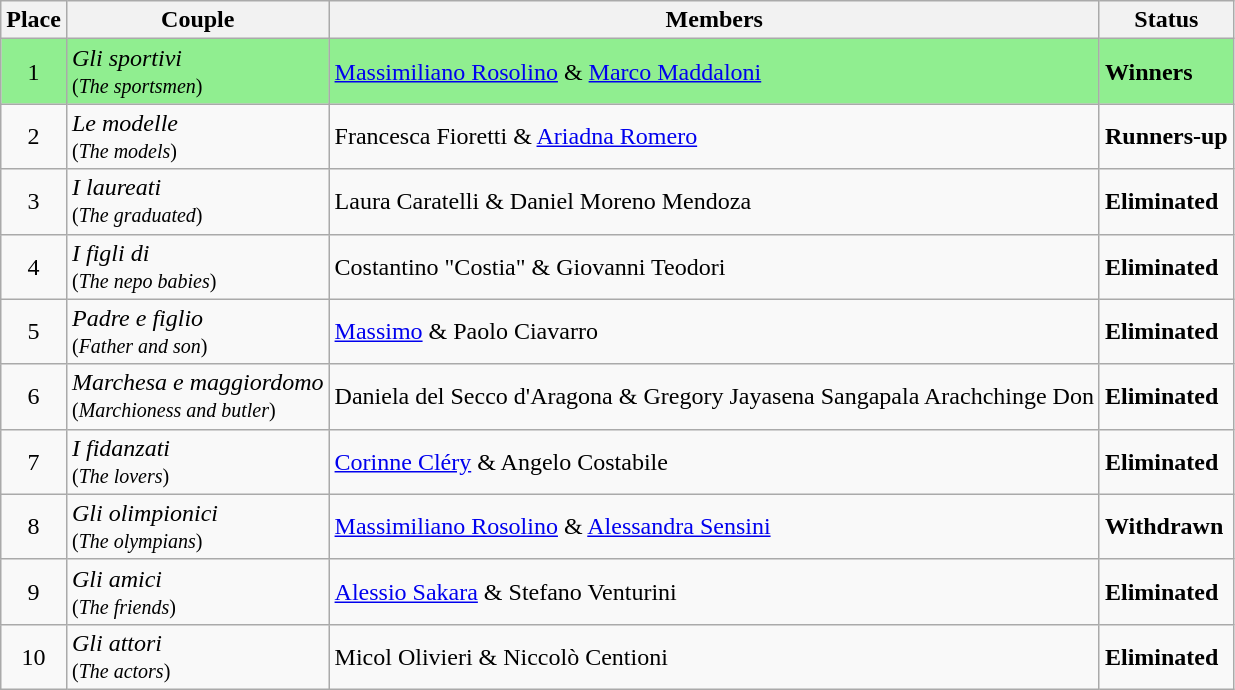<table class="wikitable">
<tr>
<th>Place</th>
<th>Couple</th>
<th>Members</th>
<th>Status</th>
</tr>
<tr style="background:#90EE90;">
<td align="center">1</td>
<td><em>Gli sportivi</em><br><small>(<em>The sportsmen</em>)</small></td>
<td><a href='#'>Massimiliano Rosolino</a> & <a href='#'>Marco Maddaloni</a></td>
<td><strong>Winners</strong></td>
</tr>
<tr>
<td align="center">2</td>
<td><em>Le modelle</em><br><small>(<em>The models</em>)</small></td>
<td>Francesca Fioretti & <a href='#'>Ariadna Romero</a></td>
<td><strong>Runners-up</strong></td>
</tr>
<tr>
<td align="center">3</td>
<td><em>I laureati</em><br><small>(<em>The graduated</em>)</small></td>
<td>Laura Caratelli & Daniel Moreno Mendoza</td>
<td><strong>Eliminated</strong></td>
</tr>
<tr>
<td align="center">4</td>
<td><em>I figli di</em><br><small>(<em>The nepo babies</em>)</small></td>
<td>Costantino "Costia" & Giovanni Teodori</td>
<td><strong>Eliminated</strong></td>
</tr>
<tr>
<td align="center">5</td>
<td><em>Padre e figlio</em><br><small>(<em>Father and son</em>)</small></td>
<td><a href='#'>Massimo</a> & Paolo Ciavarro</td>
<td><strong>Eliminated</strong></td>
</tr>
<tr>
<td align="center">6</td>
<td><em>Marchesa e maggiordomo</em><br><small>(<em>Marchioness and butler</em>)</small></td>
<td>Daniela del Secco d'Aragona & Gregory Jayasena Sangapala Arachchinge Don</td>
<td><strong>Eliminated</strong></td>
</tr>
<tr>
<td align="center">7</td>
<td><em>I fidanzati</em><br><small>(<em>The lovers</em>)</small></td>
<td><a href='#'>Corinne Cléry</a> & Angelo Costabile</td>
<td><strong>Eliminated</strong></td>
</tr>
<tr>
<td align="center">8</td>
<td><em>Gli olimpionici</em><br><small>(<em>The olympians</em>)</small></td>
<td><a href='#'>Massimiliano Rosolino</a> & <a href='#'>Alessandra Sensini</a></td>
<td><strong>Withdrawn</strong></td>
</tr>
<tr>
<td align="center">9</td>
<td><em>Gli amici</em><br><small>(<em>The friends</em>)</small></td>
<td><a href='#'>Alessio Sakara</a> & Stefano Venturini</td>
<td><strong>Eliminated</strong></td>
</tr>
<tr>
<td align="center">10</td>
<td><em>Gli attori</em><br><small>(<em>The actors</em>)</small></td>
<td>Micol Olivieri & Niccolò Centioni</td>
<td><strong>Eliminated</strong></td>
</tr>
</table>
